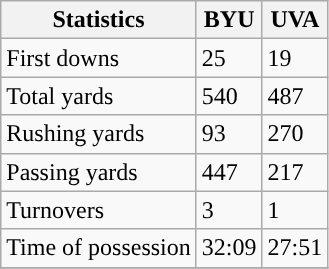<table class="wikitable">
<tr>
<th>Statistics</th>
<th>BYU</th>
<th>UVA</th>
</tr>
<tr>
<td>First downs</td>
<td>25</td>
<td>19</td>
</tr>
<tr>
<td>Total yards</td>
<td>540</td>
<td>487</td>
</tr>
<tr>
<td>Rushing yards</td>
<td>93</td>
<td>270</td>
</tr>
<tr>
<td>Passing yards</td>
<td>447</td>
<td>217</td>
</tr>
<tr>
<td>Turnovers</td>
<td>3</td>
<td>1</td>
</tr>
<tr>
<td>Time of possession</td>
<td>32:09</td>
<td>27:51</td>
</tr>
<tr>
</tr>
</table>
